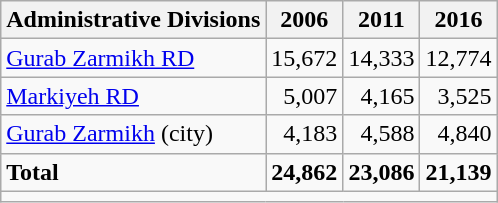<table class="wikitable">
<tr>
<th>Administrative Divisions</th>
<th>2006</th>
<th>2011</th>
<th>2016</th>
</tr>
<tr>
<td><a href='#'>Gurab Zarmikh RD</a></td>
<td style="text-align: right;">15,672</td>
<td style="text-align: right;">14,333</td>
<td style="text-align: right;">12,774</td>
</tr>
<tr>
<td><a href='#'>Markiyeh RD</a></td>
<td style="text-align: right;">5,007</td>
<td style="text-align: right;">4,165</td>
<td style="text-align: right;">3,525</td>
</tr>
<tr>
<td><a href='#'>Gurab Zarmikh</a> (city)</td>
<td style="text-align: right;">4,183</td>
<td style="text-align: right;">4,588</td>
<td style="text-align: right;">4,840</td>
</tr>
<tr>
<td><strong>Total</strong></td>
<td style="text-align: right;"><strong>24,862</strong></td>
<td style="text-align: right;"><strong>23,086</strong></td>
<td style="text-align: right;"><strong>21,139</strong></td>
</tr>
<tr>
<td colspan=4></td>
</tr>
</table>
